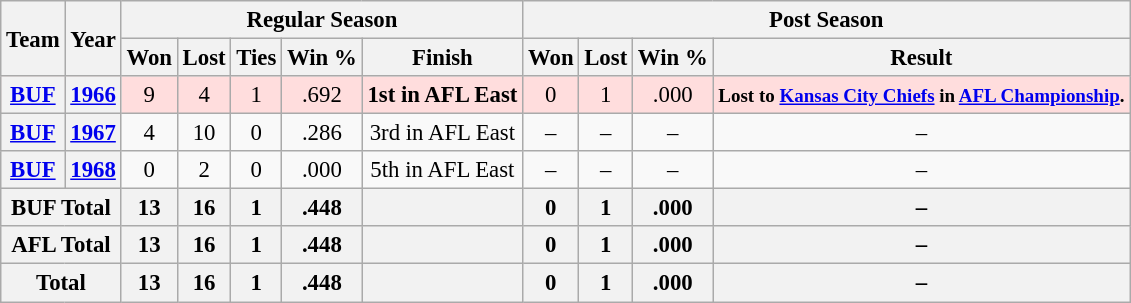<table class="wikitable" style="font-size: 95%; text-align:center;">
<tr>
<th rowspan="2">Team</th>
<th rowspan="2">Year</th>
<th colspan="5">Regular Season</th>
<th colspan="4">Post Season</th>
</tr>
<tr>
<th>Won</th>
<th>Lost</th>
<th>Ties</th>
<th>Win %</th>
<th>Finish</th>
<th>Won</th>
<th>Lost</th>
<th>Win %</th>
<th>Result</th>
</tr>
<tr ! style="background:#fdd;">
<th><a href='#'>BUF</a></th>
<th><a href='#'>1966</a></th>
<td>9</td>
<td>4</td>
<td>1</td>
<td>.692</td>
<td><strong>1st in AFL East</strong></td>
<td>0</td>
<td>1</td>
<td>.000</td>
<td><small><strong>Lost to <a href='#'>Kansas City Chiefs</a> in <a href='#'>AFL Championship</a>.</strong></small></td>
</tr>
<tr>
<th><a href='#'>BUF</a></th>
<th><a href='#'>1967</a></th>
<td>4</td>
<td>10</td>
<td>0</td>
<td>.286</td>
<td>3rd in AFL East</td>
<td>–</td>
<td>–</td>
<td>–</td>
<td>–</td>
</tr>
<tr>
<th><a href='#'>BUF</a></th>
<th><a href='#'>1968</a></th>
<td>0</td>
<td>2</td>
<td>0</td>
<td>.000</td>
<td>5th in AFL East</td>
<td>–</td>
<td>–</td>
<td>–</td>
<td>–</td>
</tr>
<tr>
<th colspan="2">BUF Total</th>
<th>13</th>
<th>16</th>
<th>1</th>
<th>.448</th>
<th></th>
<th>0</th>
<th>1</th>
<th>.000</th>
<th>–</th>
</tr>
<tr>
<th colspan="2">AFL Total</th>
<th>13</th>
<th>16</th>
<th>1</th>
<th>.448</th>
<th></th>
<th>0</th>
<th>1</th>
<th>.000</th>
<th>–</th>
</tr>
<tr>
<th colspan="2">Total</th>
<th>13</th>
<th>16</th>
<th>1</th>
<th>.448</th>
<th></th>
<th>0</th>
<th>1</th>
<th>.000</th>
<th>–</th>
</tr>
</table>
